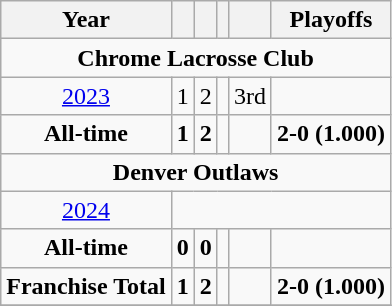<table class="wikitable" style="text-align:center;">
<tr>
<th>Year</th>
<th></th>
<th></th>
<th></th>
<th></th>
<th class="unsortable">Playoffs</th>
</tr>
<tr>
<td colspan="6" align="center"><strong>Chrome Lacrosse Club</strong></td>
</tr>
<tr>
<td><a href='#'>2023</a></td>
<td>1</td>
<td>2</td>
<td></td>
<td>3rd</td>
<td></td>
</tr>
<tr>
<td><strong>All-time</strong></td>
<td><strong>1</strong></td>
<td><strong>2</strong></td>
<td><strong></strong></td>
<td></td>
<td><strong>2-0 (1.000)</strong></td>
</tr>
<tr>
<td colspan="6" align="center"><strong>Denver Outlaws</strong></td>
</tr>
<tr>
<td><a href='#'>2024</a></td>
<td colspan="5"></td>
</tr>
<tr>
<td><strong>All-time</strong></td>
<td><strong>0</strong></td>
<td><strong>0</strong></td>
<td><strong></strong></td>
<td></td>
<td></td>
</tr>
<tr>
<td><strong>Franchise Total</strong></td>
<td><strong>1</strong></td>
<td><strong>2</strong></td>
<td><strong></strong></td>
<td></td>
<td><strong>2-0 (1.000)</strong></td>
</tr>
<tr>
</tr>
</table>
